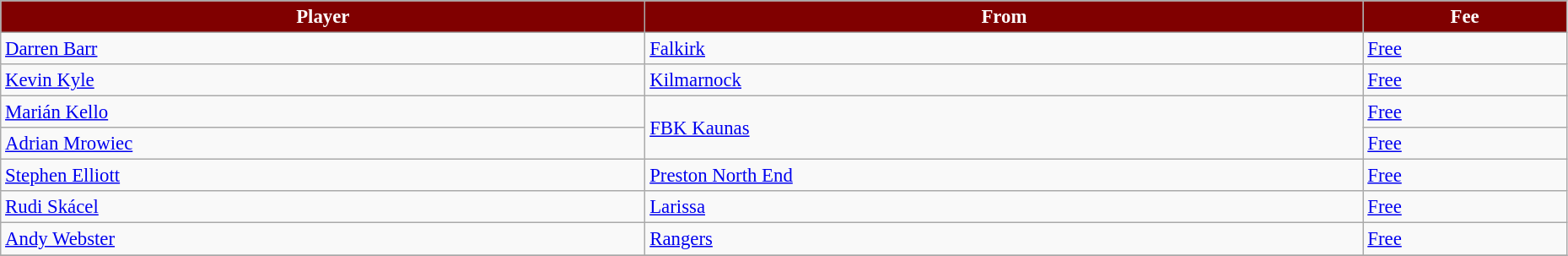<table class="wikitable" style="text-align:left; font-size:95%;width:98%;">
<tr>
<th style="background:maroon; color:white;">Player</th>
<th style="background:maroon; color:white;">From</th>
<th style="background:maroon; color:white;">Fee</th>
</tr>
<tr>
<td> <a href='#'>Darren Barr</a></td>
<td> <a href='#'>Falkirk</a></td>
<td><a href='#'>Free</a></td>
</tr>
<tr>
<td> <a href='#'>Kevin Kyle</a></td>
<td> <a href='#'>Kilmarnock</a></td>
<td><a href='#'>Free</a></td>
</tr>
<tr>
<td> <a href='#'>Marián Kello</a></td>
<td rowspan=2> <a href='#'>FBK Kaunas</a></td>
<td><a href='#'>Free</a></td>
</tr>
<tr>
<td> <a href='#'>Adrian Mrowiec</a></td>
<td><a href='#'>Free</a></td>
</tr>
<tr>
<td> <a href='#'>Stephen Elliott</a></td>
<td> <a href='#'>Preston North End</a></td>
<td><a href='#'>Free</a></td>
</tr>
<tr>
<td> <a href='#'>Rudi Skácel</a></td>
<td> <a href='#'>Larissa</a></td>
<td><a href='#'>Free</a></td>
</tr>
<tr>
<td> <a href='#'>Andy Webster</a></td>
<td> <a href='#'>Rangers</a></td>
<td><a href='#'>Free</a></td>
</tr>
<tr>
</tr>
</table>
